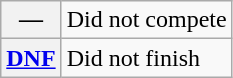<table class="wikitable">
<tr>
<th scope="row">—</th>
<td>Did not compete</td>
</tr>
<tr>
<th scope="row"><a href='#'>DNF</a></th>
<td>Did not finish</td>
</tr>
</table>
